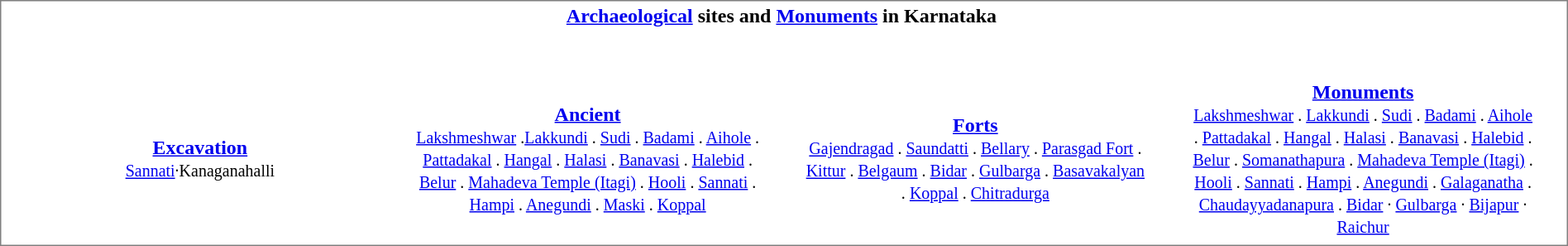<table style="border:1px solid grey;background: 100%; center;">
<tr>
<th><div><a href='#'>Archaeological</a> sites and <a href='#'>Monuments</a> in Karnataka</div></th>
</tr>
<tr>
<td><br><table style="width:100%; margin:0; margin:auto;">
<tr>
<td style="padding-left:1em; padding-right:1em; text-align:center; width:25%;"><br><strong><a href='#'>Excavation</a></strong> <br>
<small><a href='#'>Sannati</a>·Kanaganahalli</small></td>
<td style="padding-left:1em; padding-right:1em; text-align:center; width:25%;"><br><strong><a href='#'>Ancient</a></strong> <br>
<small> <a href='#'>Lakshmeshwar</a> .<a href='#'>Lakkundi</a> . <a href='#'>Sudi</a> . <a href='#'>Badami</a> . <a href='#'>Aihole</a> . <a href='#'>Pattadakal</a> . <a href='#'>Hangal</a> . <a href='#'>Halasi</a> . <a href='#'>Banavasi</a> . <a href='#'>Halebid</a> . <a href='#'>Belur</a> . <a href='#'>Mahadeva Temple (Itagi)</a> . <a href='#'>Hooli</a> . <a href='#'>Sannati</a> . <a href='#'>Hampi</a> . <a href='#'>Anegundi</a> . <a href='#'>Maski</a> . <a href='#'>Koppal</a></small></td>
<td style="padding-left:1em; padding-right:1em; text-align:center; width:25%;"><br><strong><a href='#'>Forts</a></strong> <br>
<small> <a href='#'>Gajendragad</a> . <a href='#'>Saundatti</a> . <a href='#'>Bellary</a> . <a href='#'>Parasgad Fort</a> . <a href='#'>Kittur</a> . <a href='#'>Belgaum</a> . <a href='#'>Bidar</a> . <a href='#'>Gulbarga</a> . <a href='#'>Basavakalyan</a> . <a href='#'>Koppal</a> . <a href='#'>Chitradurga</a></small></td>
<td style="padding-left:1em; padding-right:1em; text-align:center; width:25%;"><br><strong><a href='#'>Monuments</a></strong> <br>
<small> <a href='#'>Lakshmeshwar</a> . <a href='#'>Lakkundi</a> . <a href='#'>Sudi</a> . <a href='#'>Badami</a> . <a href='#'>Aihole</a> . <a href='#'>Pattadakal</a> . <a href='#'>Hangal</a> . <a href='#'>Halasi</a> . <a href='#'>Banavasi</a> . <a href='#'>Halebid</a> . <a href='#'>Belur</a> . <a href='#'>Somanathapura</a> . <a href='#'>Mahadeva Temple (Itagi)</a> . <a href='#'>Hooli</a> . <a href='#'>Sannati</a> . <a href='#'>Hampi</a> . <a href='#'>Anegundi</a> . <a href='#'>Galaganatha</a> . <a href='#'>Chaudayyadanapura</a> . <a href='#'>Bidar</a> · <a href='#'>Gulbarga</a> · <a href='#'>Bijapur</a> · <a href='#'>Raichur</a> </small></td>
</tr>
</table>
</td>
<td><br></td>
</tr>
</table>
